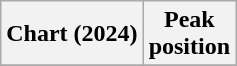<table class="wikitable sortable plainrowheaders" style="text-align:center">
<tr>
<th scope="col">Chart (2024)</th>
<th scope="col">Peak<br>position</th>
</tr>
<tr>
</tr>
</table>
